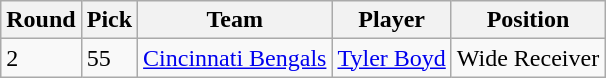<table class="wikitable">
<tr>
<th>Round</th>
<th>Pick</th>
<th>Team</th>
<th>Player</th>
<th>Position</th>
</tr>
<tr>
<td>2</td>
<td>55</td>
<td><a href='#'>Cincinnati Bengals</a></td>
<td><a href='#'>Tyler Boyd</a></td>
<td>Wide Receiver</td>
</tr>
</table>
